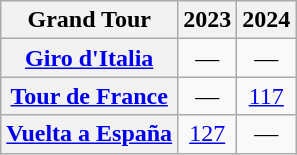<table class="wikitable plainrowheaders">
<tr>
<th>Grand Tour</th>
<th scope="col">2023</th>
<th scope="col">2024</th>
</tr>
<tr style="text-align:center;">
<th scope="row"> <a href='#'>Giro d'Italia</a></th>
<td>—</td>
<td>—</td>
</tr>
<tr style="text-align:center;">
<th scope="row"> <a href='#'>Tour de France</a></th>
<td>—</td>
<td><a href='#'>117</a></td>
</tr>
<tr style="text-align:center;">
<th scope="row"> <a href='#'>Vuelta a España</a></th>
<td><a href='#'>127</a></td>
<td>—</td>
</tr>
</table>
